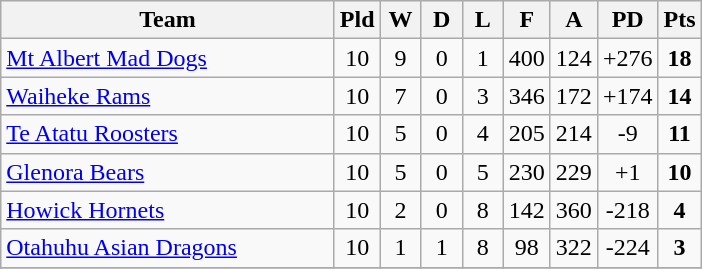<table class="wikitable" style="text-align:center;">
<tr>
<th width=215>Team</th>
<th width=20 abbr="Played">Pld</th>
<th width=20 abbr="Won">W</th>
<th width=20 abbr="Drawn">D</th>
<th width=20 abbr="Lost">L</th>
<th width=20 abbr="For">F</th>
<th width=20 abbr="Against">A</th>
<th width=20 abbr="Point Difference">PD</th>
<th width=20 abbr="Points">Pts</th>
</tr>
<tr>
<td style="text-align:left;"><a href='#'>Mt Albert Mad Dogs</a></td>
<td>10</td>
<td>9</td>
<td>0</td>
<td>1</td>
<td>400</td>
<td>124</td>
<td>+276</td>
<td><strong>18</strong></td>
</tr>
<tr>
<td style="text-align:left;"><a href='#'>Waiheke Rams</a></td>
<td>10</td>
<td>7</td>
<td>0</td>
<td>3</td>
<td>346</td>
<td>172</td>
<td>+174</td>
<td><strong>14</strong></td>
</tr>
<tr>
<td style="text-align:left;"><a href='#'>Te Atatu Roosters</a></td>
<td>10</td>
<td>5</td>
<td>0</td>
<td>4</td>
<td>205</td>
<td>214</td>
<td>-9</td>
<td><strong>11</strong></td>
</tr>
<tr>
<td style="text-align:left;"><a href='#'>Glenora Bears</a></td>
<td>10</td>
<td>5</td>
<td>0</td>
<td>5</td>
<td>230</td>
<td>229</td>
<td>+1</td>
<td><strong>10</strong></td>
</tr>
<tr>
<td style="text-align:left;"><a href='#'>Howick Hornets</a></td>
<td>10</td>
<td>2</td>
<td>0</td>
<td>8</td>
<td>142</td>
<td>360</td>
<td>-218</td>
<td><strong>4</strong></td>
</tr>
<tr>
<td style="text-align:left;"><a href='#'>Otahuhu Asian Dragons</a></td>
<td>10</td>
<td>1</td>
<td>1</td>
<td>8</td>
<td>98</td>
<td>322</td>
<td>-224</td>
<td><strong>3</strong></td>
</tr>
<tr>
</tr>
</table>
